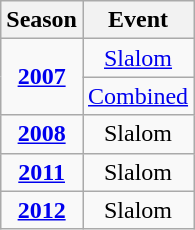<table class="wikitable" style="text-align:center; font-size: 100%;">
<tr>
<th>Season</th>
<th>Event</th>
</tr>
<tr>
<td rowspan=2><strong><a href='#'>2007</a></strong></td>
<td><a href='#'>Slalom</a></td>
</tr>
<tr>
<td><a href='#'>Combined</a></td>
</tr>
<tr>
<td><strong><a href='#'>2008</a></strong></td>
<td>Slalom</td>
</tr>
<tr>
<td><strong><a href='#'>2011</a></strong></td>
<td>Slalom</td>
</tr>
<tr>
<td><strong><a href='#'>2012</a></strong></td>
<td>Slalom</td>
</tr>
</table>
